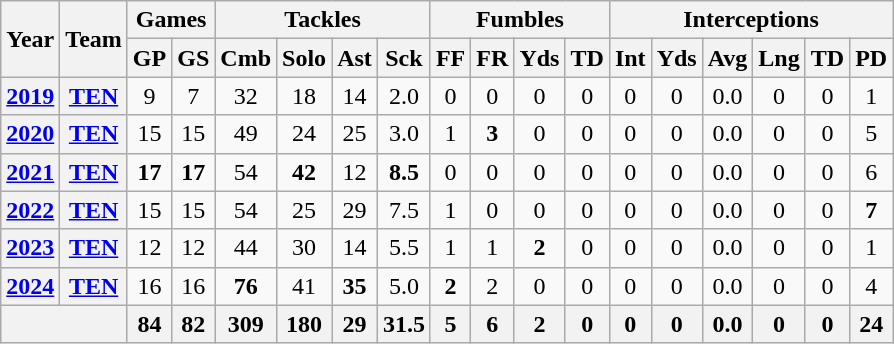<table class="wikitable" style="text-align:center;">
<tr>
<th rowspan="2">Year</th>
<th rowspan="2">Team</th>
<th colspan="2">Games</th>
<th colspan="4">Tackles</th>
<th colspan="4">Fumbles</th>
<th colspan="6">Interceptions</th>
</tr>
<tr>
<th>GP</th>
<th>GS</th>
<th>Cmb</th>
<th>Solo</th>
<th>Ast</th>
<th>Sck</th>
<th>FF</th>
<th>FR</th>
<th>Yds</th>
<th>TD</th>
<th>Int</th>
<th>Yds</th>
<th>Avg</th>
<th>Lng</th>
<th>TD</th>
<th>PD</th>
</tr>
<tr>
<th><a href='#'>2019</a></th>
<th><a href='#'>TEN</a></th>
<td>9</td>
<td>7</td>
<td>32</td>
<td>18</td>
<td>14</td>
<td>2.0</td>
<td>0</td>
<td>0</td>
<td>0</td>
<td>0</td>
<td>0</td>
<td>0</td>
<td>0.0</td>
<td>0</td>
<td>0</td>
<td>1</td>
</tr>
<tr>
<th><a href='#'>2020</a></th>
<th><a href='#'>TEN</a></th>
<td>15</td>
<td>15</td>
<td>49</td>
<td>24</td>
<td>25</td>
<td>3.0</td>
<td>1</td>
<td><strong>3</strong></td>
<td>0</td>
<td>0</td>
<td>0</td>
<td>0</td>
<td>0.0</td>
<td>0</td>
<td>0</td>
<td>5</td>
</tr>
<tr>
<th><a href='#'>2021</a></th>
<th><a href='#'>TEN</a></th>
<td><strong>17</strong></td>
<td><strong>17</strong></td>
<td>54</td>
<td><strong>42</strong></td>
<td>12</td>
<td><strong>8.5</strong></td>
<td>0</td>
<td>0</td>
<td>0</td>
<td>0</td>
<td>0</td>
<td>0</td>
<td>0.0</td>
<td>0</td>
<td>0</td>
<td>6</td>
</tr>
<tr>
<th><a href='#'>2022</a></th>
<th><a href='#'>TEN</a></th>
<td>15</td>
<td>15</td>
<td>54</td>
<td>25</td>
<td>29</td>
<td>7.5</td>
<td>1</td>
<td>0</td>
<td>0</td>
<td>0</td>
<td>0</td>
<td>0</td>
<td>0.0</td>
<td>0</td>
<td>0</td>
<td><strong>7</strong></td>
</tr>
<tr>
<th><a href='#'>2023</a></th>
<th><a href='#'>TEN</a></th>
<td>12</td>
<td>12</td>
<td>44</td>
<td>30</td>
<td>14</td>
<td>5.5</td>
<td>1</td>
<td>1</td>
<td><strong>2</strong></td>
<td>0</td>
<td>0</td>
<td>0</td>
<td>0.0</td>
<td>0</td>
<td>0</td>
<td>1</td>
</tr>
<tr>
<th><a href='#'>2024</a></th>
<th><a href='#'>TEN</a></th>
<td>16</td>
<td>16</td>
<td><strong>76</strong></td>
<td>41</td>
<td><strong>35</strong></td>
<td>5.0</td>
<td><strong>2</strong></td>
<td>2</td>
<td>0</td>
<td>0</td>
<td>0</td>
<td>0</td>
<td>0.0</td>
<td>0</td>
<td>0</td>
<td>4</td>
</tr>
<tr>
<th colspan="2"></th>
<th>84</th>
<th>82</th>
<th>309</th>
<th>180</th>
<th>29</th>
<th>31.5</th>
<th>5</th>
<th>6</th>
<th>2</th>
<th>0</th>
<th>0</th>
<th>0</th>
<th>0.0</th>
<th>0</th>
<th>0</th>
<th>24</th>
</tr>
</table>
